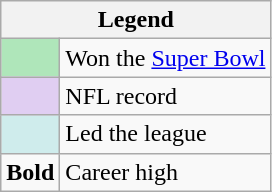<table class="wikitable">
<tr>
<th colspan="2">Legend</th>
</tr>
<tr>
<td style="background:#afe6ba;"></td>
<td>Won the <a href='#'>Super Bowl</a></td>
</tr>
<tr>
<td style="background:#e0cef2;"></td>
<td>NFL record</td>
</tr>
<tr>
<td style="background:#cfecec;"></td>
<td>Led the league</td>
</tr>
<tr>
<td><strong>Bold</strong></td>
<td>Career high</td>
</tr>
</table>
